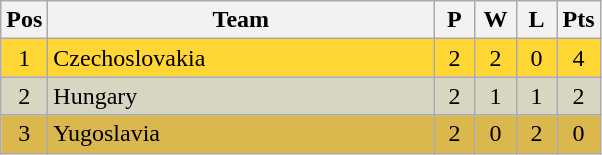<table class="wikitable" style="font-size: 100%">
<tr>
<th width=15>Pos</th>
<th width=250>Team</th>
<th width=20>P</th>
<th width=20>W</th>
<th width=20>L</th>
<th width=20>Pts</th>
</tr>
<tr align=center style="background: #FFD633;">
<td>1</td>
<td align="left"> Czechoslovakia</td>
<td>2</td>
<td>2</td>
<td>0</td>
<td>4</td>
</tr>
<tr align=center style="background: #D6D6C2;">
<td>2</td>
<td align="left"> Hungary</td>
<td>2</td>
<td>1</td>
<td>1</td>
<td>2</td>
</tr>
<tr align=center style="background: #DBB84D;">
<td>3</td>
<td align="left"> Yugoslavia</td>
<td>2</td>
<td>0</td>
<td>2</td>
<td>0</td>
</tr>
</table>
